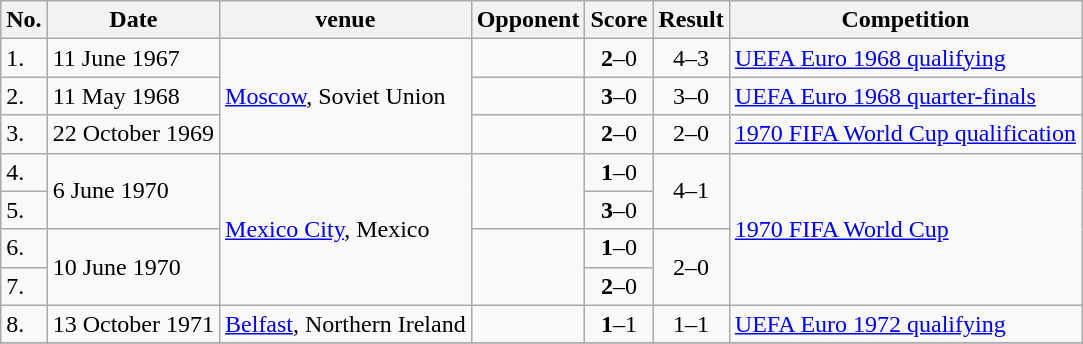<table class="wikitable">
<tr>
<th>No.</th>
<th>Date</th>
<th>venue</th>
<th>Opponent</th>
<th>Score</th>
<th>Result</th>
<th>Competition</th>
</tr>
<tr>
<td>1.</td>
<td>11 June 1967</td>
<td rowspan=3><a href='#'>Moscow</a>, Soviet Union</td>
<td></td>
<td align=center><strong>2</strong>–0</td>
<td align=center>4–3</td>
<td><a href='#'>UEFA Euro 1968 qualifying</a></td>
</tr>
<tr>
<td>2.</td>
<td>11 May 1968</td>
<td></td>
<td align=center><strong>3</strong>–0</td>
<td align=center>3–0</td>
<td><a href='#'>UEFA Euro 1968 quarter-finals</a></td>
</tr>
<tr>
<td>3.</td>
<td>22 October 1969</td>
<td></td>
<td align=center><strong>2</strong>–0</td>
<td align=center>2–0</td>
<td><a href='#'>1970 FIFA World Cup qualification</a></td>
</tr>
<tr>
<td>4.</td>
<td rowspan=2>6 June 1970</td>
<td rowspan=4><a href='#'>Mexico City</a>, Mexico</td>
<td rowspan=2></td>
<td align=center><strong>1</strong>–0</td>
<td rowspan=2 align=center>4–1</td>
<td rowspan=4><a href='#'>1970 FIFA World Cup</a></td>
</tr>
<tr>
<td>5.</td>
<td align=center><strong>3</strong>–0</td>
</tr>
<tr>
<td>6.</td>
<td rowspan=2>10 June 1970</td>
<td rowspan=2></td>
<td align=center><strong>1</strong>–0</td>
<td rowspan=2 align=center>2–0</td>
</tr>
<tr>
<td>7.</td>
<td align=center><strong>2</strong>–0</td>
</tr>
<tr>
<td>8.</td>
<td>13 October 1971</td>
<td><a href='#'>Belfast</a>, Northern Ireland</td>
<td></td>
<td align=center><strong>1</strong>–1</td>
<td align=center>1–1</td>
<td><a href='#'>UEFA Euro 1972 qualifying</a></td>
</tr>
<tr>
</tr>
</table>
